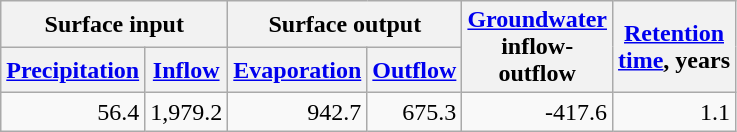<table class="wikitable">
<tr>
<th colspan=2>Surface input</th>
<th colspan=2>Surface output</th>
<th rowspan=2><a href='#'>Groundwater</a><br>inflow-<br>outflow</th>
<th rowspan=2><a href='#'>Retention<br>time</a>, years</th>
</tr>
<tr>
<th><a href='#'>Precipitation</a></th>
<th><a href='#'>Inflow</a></th>
<th><a href='#'>Evaporation</a></th>
<th><a href='#'>Outflow</a></th>
</tr>
<tr>
<td align=right>56.4</td>
<td align=right>1,979.2</td>
<td align=right>942.7</td>
<td align=right>675.3</td>
<td align=right>-417.6</td>
<td align=right>1.1</td>
</tr>
</table>
